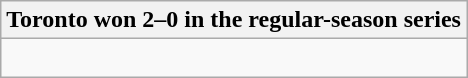<table class="wikitable collapsible collapsed">
<tr>
<th>Toronto won 2–0 in the regular-season series</th>
</tr>
<tr>
<td><br>
</td>
</tr>
</table>
